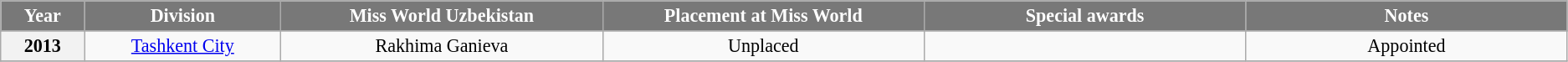<table class="wikitable" style="font-size: 92%; text-align:center">
<tr>
<th width="60" style="background-color:#787878;color:#FFFFFF;">Year</th>
<th width="150" style="background-color:#787878;color:#FFFFFF;">Division</th>
<th width="250" style="background-color:#787878;color:#FFFFFF;">Miss World Uzbekistan</th>
<th width="250" style="background-color:#787878;color:#FFFFFF;">Placement at Miss World</th>
<th width="250" style="background-color:#787878;color:#FFFFFF;">Special awards</th>
<th width="250" style="background-color:#787878;color:#FFFFFF;">Notes</th>
</tr>
<tr style="background-color:#FFFF99;">
</tr>
<tr>
<th>2013</th>
<td><a href='#'>Tashkent City</a></td>
<td>Rakhima Ganieva</td>
<td>Unplaced</td>
<td></td>
<td>Appointed</td>
</tr>
<tr>
</tr>
</table>
